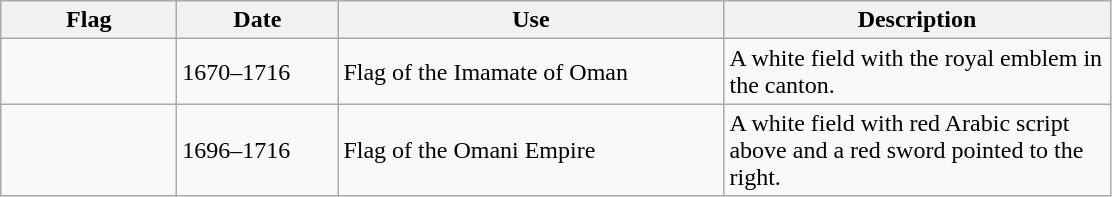<table class="wikitable">
<tr>
<th style="width:110px;">Flag</th>
<th style="width:100px;">Date</th>
<th style="width:250px;">Use</th>
<th style="width:250px;">Description</th>
</tr>
<tr>
<td></td>
<td>1670–1716</td>
<td>Flag of the Imamate of Oman</td>
<td>A white field with the royal emblem in the canton.</td>
</tr>
<tr>
<td></td>
<td>1696–1716</td>
<td>Flag of the Omani Empire</td>
<td>A white field with red Arabic script above and a red sword pointed to the right.</td>
</tr>
</table>
